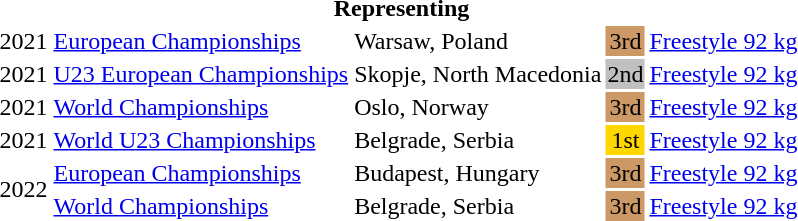<table>
<tr>
<th colspan="6">Representing </th>
</tr>
<tr>
<td>2021</td>
<td><a href='#'>European Championships</a></td>
<td>Warsaw, Poland</td>
<td align="center" bgcolor="cc9966">3rd</td>
<td><a href='#'>Freestyle 92 kg</a></td>
<td></td>
</tr>
<tr>
<td>2021</td>
<td><a href='#'>U23 European Championships</a></td>
<td>Skopje, North Macedonia</td>
<td align="center" bgcolor="silver">2nd</td>
<td><a href='#'>Freestyle 92 kg</a></td>
<td></td>
</tr>
<tr>
<td>2021</td>
<td><a href='#'>World Championships</a></td>
<td>Oslo, Norway</td>
<td align="center" bgcolor="cc9966">3rd</td>
<td><a href='#'>Freestyle 92 kg</a></td>
</tr>
<tr>
<td>2021</td>
<td><a href='#'>World U23 Championships</a></td>
<td>Belgrade, Serbia</td>
<td align="center" bgcolor="gold">1st</td>
<td><a href='#'>Freestyle 92 kg</a></td>
<td></td>
</tr>
<tr>
<td rowspan=2>2022</td>
<td><a href='#'>European Championships</a></td>
<td>Budapest, Hungary</td>
<td align="center" bgcolor="cc9966">3rd</td>
<td><a href='#'>Freestyle 92 kg</a></td>
<td></td>
</tr>
<tr>
<td><a href='#'>World Championships</a></td>
<td>Belgrade, Serbia</td>
<td align="center" bgcolor="cc9966">3rd</td>
<td><a href='#'>Freestyle 92 kg</a></td>
</tr>
</table>
